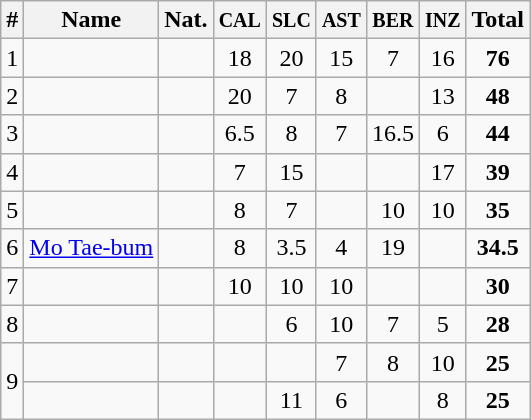<table class="wikitable sortable" style="text-align:center;">
<tr>
<th>#</th>
<th>Name</th>
<th>Nat.</th>
<th><small>CAL</small></th>
<th><small>SLC</small></th>
<th><small>AST</small></th>
<th><small>BER</small></th>
<th><small>INZ</small></th>
<th>Total</th>
</tr>
<tr>
<td>1</td>
<td align=left></td>
<td></td>
<td>18</td>
<td>20</td>
<td>15</td>
<td>7</td>
<td>16</td>
<td><strong>76</strong></td>
</tr>
<tr>
<td>2</td>
<td align=left></td>
<td></td>
<td>20</td>
<td>7</td>
<td>8</td>
<td></td>
<td>13</td>
<td><strong>48</strong></td>
</tr>
<tr>
<td>3</td>
<td align=left></td>
<td></td>
<td>6.5</td>
<td>8</td>
<td>7</td>
<td>16.5</td>
<td>6</td>
<td><strong>44</strong></td>
</tr>
<tr>
<td>4</td>
<td align=left></td>
<td></td>
<td>7</td>
<td>15</td>
<td></td>
<td></td>
<td>17</td>
<td><strong>39</strong></td>
</tr>
<tr>
<td>5</td>
<td align=left></td>
<td></td>
<td>8</td>
<td>7</td>
<td></td>
<td>10</td>
<td>10</td>
<td><strong>35</strong></td>
</tr>
<tr>
<td>6</td>
<td align=left><a href='#'>Mo Tae-bum</a></td>
<td></td>
<td>8</td>
<td>3.5</td>
<td>4</td>
<td>19</td>
<td></td>
<td><strong>34.5 </strong></td>
</tr>
<tr>
<td>7</td>
<td align=left></td>
<td></td>
<td>10</td>
<td>10</td>
<td>10</td>
<td></td>
<td></td>
<td><strong>30</strong></td>
</tr>
<tr>
<td>8</td>
<td align=left></td>
<td></td>
<td></td>
<td>6</td>
<td>10</td>
<td>7</td>
<td>5</td>
<td><strong>28</strong></td>
</tr>
<tr>
<td rowspan=2>9</td>
<td align=left></td>
<td></td>
<td></td>
<td></td>
<td>7</td>
<td>8</td>
<td>10</td>
<td><strong>25</strong></td>
</tr>
<tr>
<td align=left></td>
<td></td>
<td></td>
<td>11</td>
<td>6</td>
<td></td>
<td>8</td>
<td><strong>25</strong></td>
</tr>
</table>
